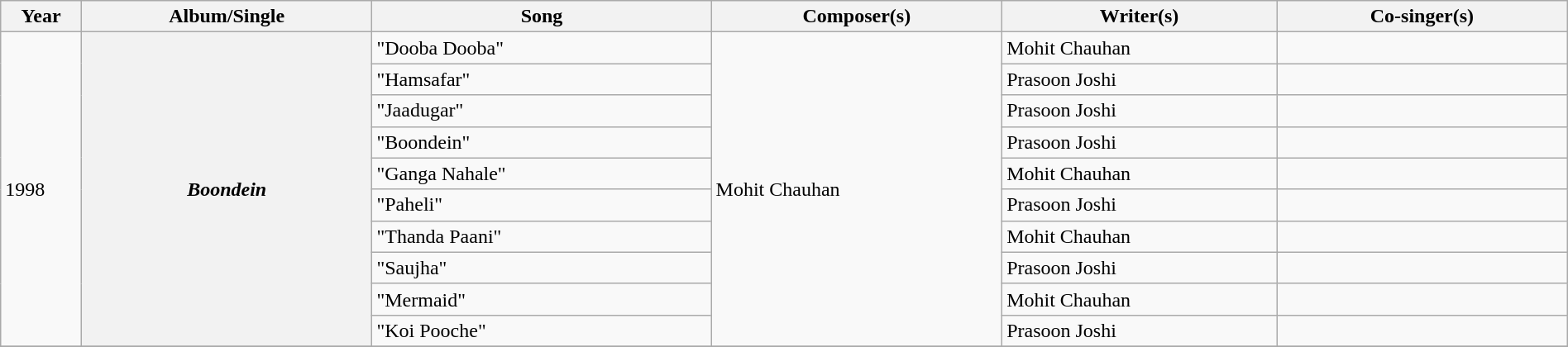<table class="wikitable plainrowheaders" width="100%">
<tr>
<th scope="col" width=5%>Year</th>
<th scope="col" width=18%>Album/Single</th>
<th scope="col" width=21%>Song</th>
<th scope="col" width=18%>Composer(s)</th>
<th scope="col" width=17%>Writer(s)</th>
<th scope="col" width=18%>Co-singer(s)</th>
</tr>
<tr>
<td rowspan="10">1998</td>
<th scope="row" rowspan="10"><em>Boondein</em></th>
<td>"Dooba Dooba"</td>
<td rowspan="10">Mohit Chauhan</td>
<td>Mohit Chauhan</td>
<td></td>
</tr>
<tr>
<td>"Hamsafar"</td>
<td>Prasoon Joshi</td>
<td></td>
</tr>
<tr>
<td>"Jaadugar"</td>
<td>Prasoon Joshi</td>
<td></td>
</tr>
<tr>
<td>"Boondein"</td>
<td>Prasoon Joshi</td>
<td></td>
</tr>
<tr>
<td>"Ganga Nahale"</td>
<td>Mohit Chauhan</td>
<td></td>
</tr>
<tr>
<td>"Paheli"</td>
<td>Prasoon Joshi</td>
<td></td>
</tr>
<tr>
<td>"Thanda Paani"</td>
<td>Mohit Chauhan</td>
<td></td>
</tr>
<tr>
<td>"Saujha"</td>
<td>Prasoon Joshi</td>
<td></td>
</tr>
<tr>
<td>"Mermaid"</td>
<td>Mohit Chauhan</td>
<td></td>
</tr>
<tr>
<td>"Koi Pooche"</td>
<td>Prasoon Joshi</td>
<td></td>
</tr>
<tr>
</tr>
</table>
